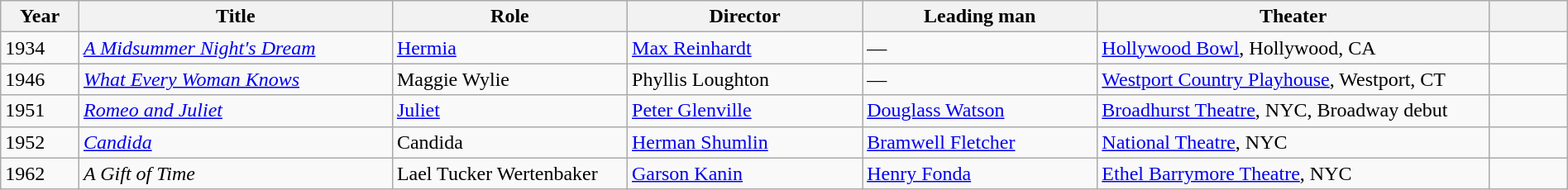<table class="wikitable sortable" width="100%">
<tr>
<th width="5%">Year</th>
<th width="20%">Title</th>
<th width="15%">Role</th>
<th width="15%">Director</th>
<th width="15%">Leading man</th>
<th width="25%">Theater</th>
<th width="5%" class="unsortable"></th>
</tr>
<tr>
<td>1934</td>
<td><em><a href='#'>A Midsummer Night's Dream</a></em></td>
<td><a href='#'>Hermia</a></td>
<td><a href='#'>Max Reinhardt</a></td>
<td>—</td>
<td><a href='#'>Hollywood Bowl</a>, Hollywood, CA</td>
<td></td>
</tr>
<tr>
<td>1946</td>
<td><em><a href='#'>What Every Woman Knows</a></em></td>
<td>Maggie Wylie</td>
<td>Phyllis Loughton</td>
<td>—</td>
<td><a href='#'>Westport Country Playhouse</a>, Westport, CT</td>
<td></td>
</tr>
<tr>
<td>1951</td>
<td><em><a href='#'>Romeo and Juliet</a></em></td>
<td><a href='#'>Juliet</a></td>
<td><a href='#'>Peter Glenville</a></td>
<td><a href='#'>Douglass Watson</a></td>
<td><a href='#'>Broadhurst Theatre</a>, NYC, Broadway debut</td>
<td></td>
</tr>
<tr>
<td>1952</td>
<td><em><a href='#'>Candida</a></em></td>
<td>Candida</td>
<td><a href='#'>Herman Shumlin</a></td>
<td><a href='#'>Bramwell Fletcher</a></td>
<td><a href='#'>National Theatre</a>, NYC</td>
<td></td>
</tr>
<tr>
<td>1962</td>
<td><em>A Gift of Time</em></td>
<td>Lael Tucker Wertenbaker</td>
<td><a href='#'>Garson Kanin</a></td>
<td><a href='#'>Henry Fonda</a></td>
<td><a href='#'>Ethel Barrymore Theatre</a>, NYC</td>
<td></td>
</tr>
</table>
